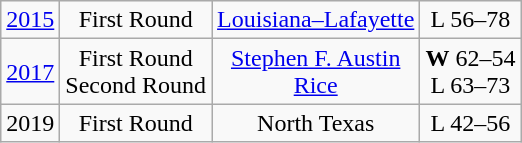<table class="wikitable">
<tr align="center">
<td><a href='#'>2015</a></td>
<td>First Round</td>
<td><a href='#'>Louisiana–Lafayette</a></td>
<td>L 56–78</td>
</tr>
<tr align="center">
<td><a href='#'>2017</a></td>
<td>First Round<br>Second Round</td>
<td><a href='#'>Stephen F. Austin</a><br><a href='#'>Rice</a></td>
<td><strong>W</strong> 62–54<br>L 63–73</td>
</tr>
<tr align="center">
<td>2019</td>
<td>First Round</td>
<td>North Texas</td>
<td>L 42–56</td>
</tr>
</table>
